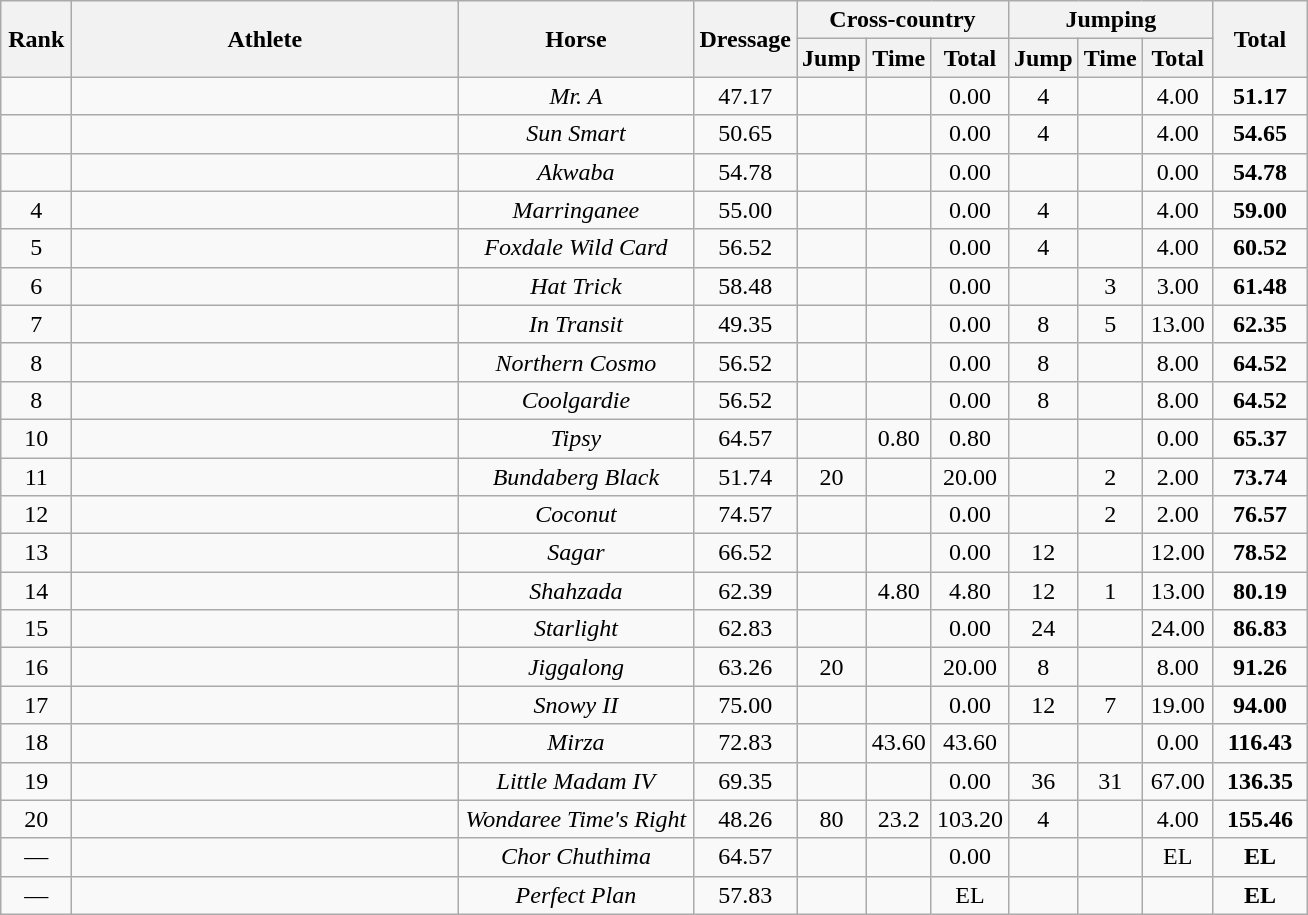<table class="wikitable" style="text-align:center">
<tr>
<th rowspan=2 width=40>Rank</th>
<th rowspan=2 width=250>Athlete</th>
<th rowspan=2 width=150>Horse</th>
<th rowspan=2 width=60>Dressage</th>
<th colspan=3>Cross-country</th>
<th colspan=3>Jumping</th>
<th rowspan=2 width=55>Total</th>
</tr>
<tr>
<th width=35>Jump</th>
<th width=35>Time</th>
<th width=40>Total</th>
<th width=35>Jump</th>
<th width=35>Time</th>
<th width=40>Total</th>
</tr>
<tr>
<td></td>
<td align=left></td>
<td><em>Mr. A</em></td>
<td>47.17</td>
<td></td>
<td></td>
<td>0.00</td>
<td>4</td>
<td></td>
<td>4.00</td>
<td><strong>51.17</strong></td>
</tr>
<tr>
<td></td>
<td align=left></td>
<td><em>Sun Smart</em></td>
<td>50.65</td>
<td></td>
<td></td>
<td>0.00</td>
<td>4</td>
<td></td>
<td>4.00</td>
<td><strong>54.65</strong></td>
</tr>
<tr>
<td></td>
<td align=left></td>
<td><em>Akwaba</em></td>
<td>54.78</td>
<td></td>
<td></td>
<td>0.00</td>
<td></td>
<td></td>
<td>0.00</td>
<td><strong>54.78</strong></td>
</tr>
<tr>
<td>4</td>
<td align=left></td>
<td><em>Marringanee</em></td>
<td>55.00</td>
<td></td>
<td></td>
<td>0.00</td>
<td>4</td>
<td></td>
<td>4.00</td>
<td><strong>59.00</strong></td>
</tr>
<tr>
<td>5</td>
<td align=left></td>
<td><em>Foxdale Wild Card</em></td>
<td>56.52</td>
<td></td>
<td></td>
<td>0.00</td>
<td>4</td>
<td></td>
<td>4.00</td>
<td><strong>60.52</strong></td>
</tr>
<tr>
<td>6</td>
<td align=left></td>
<td><em>Hat Trick</em></td>
<td>58.48</td>
<td></td>
<td></td>
<td>0.00</td>
<td></td>
<td>3</td>
<td>3.00</td>
<td><strong>61.48</strong></td>
</tr>
<tr>
<td>7</td>
<td align=left></td>
<td><em>In Transit</em></td>
<td>49.35</td>
<td></td>
<td></td>
<td>0.00</td>
<td>8</td>
<td>5</td>
<td>13.00</td>
<td><strong>62.35</strong></td>
</tr>
<tr>
<td>8</td>
<td align=left></td>
<td><em>Northern Cosmo</em></td>
<td>56.52</td>
<td></td>
<td></td>
<td>0.00</td>
<td>8</td>
<td></td>
<td>8.00</td>
<td><strong>64.52</strong></td>
</tr>
<tr>
<td>8</td>
<td align=left></td>
<td><em>Coolgardie</em></td>
<td>56.52</td>
<td></td>
<td></td>
<td>0.00</td>
<td>8</td>
<td></td>
<td>8.00</td>
<td><strong>64.52</strong></td>
</tr>
<tr>
<td>10</td>
<td align=left></td>
<td><em>Tipsy</em></td>
<td>64.57</td>
<td></td>
<td>0.80</td>
<td>0.80</td>
<td></td>
<td></td>
<td>0.00</td>
<td><strong>65.37</strong></td>
</tr>
<tr>
<td>11</td>
<td align=left></td>
<td><em>Bundaberg Black</em></td>
<td>51.74</td>
<td>20</td>
<td></td>
<td>20.00</td>
<td></td>
<td>2</td>
<td>2.00</td>
<td><strong>73.74</strong></td>
</tr>
<tr>
<td>12</td>
<td align=left></td>
<td><em>Coconut</em></td>
<td>74.57</td>
<td></td>
<td></td>
<td>0.00</td>
<td></td>
<td>2</td>
<td>2.00</td>
<td><strong>76.57</strong></td>
</tr>
<tr>
<td>13</td>
<td align=left></td>
<td><em>Sagar</em></td>
<td>66.52</td>
<td></td>
<td></td>
<td>0.00</td>
<td>12</td>
<td></td>
<td>12.00</td>
<td><strong>78.52</strong></td>
</tr>
<tr>
<td>14</td>
<td align=left></td>
<td><em>Shahzada</em></td>
<td>62.39</td>
<td></td>
<td>4.80</td>
<td>4.80</td>
<td>12</td>
<td>1</td>
<td>13.00</td>
<td><strong>80.19</strong></td>
</tr>
<tr>
<td>15</td>
<td align=left></td>
<td><em>Starlight</em></td>
<td>62.83</td>
<td></td>
<td></td>
<td>0.00</td>
<td>24</td>
<td></td>
<td>24.00</td>
<td><strong>86.83</strong></td>
</tr>
<tr>
<td>16</td>
<td align=left></td>
<td><em>Jiggalong</em></td>
<td>63.26</td>
<td>20</td>
<td></td>
<td>20.00</td>
<td>8</td>
<td></td>
<td>8.00</td>
<td><strong>91.26</strong></td>
</tr>
<tr>
<td>17</td>
<td align=left></td>
<td><em>Snowy II</em></td>
<td>75.00</td>
<td></td>
<td></td>
<td>0.00</td>
<td>12</td>
<td>7</td>
<td>19.00</td>
<td><strong>94.00</strong></td>
</tr>
<tr>
<td>18</td>
<td align=left></td>
<td><em>Mirza</em></td>
<td>72.83</td>
<td></td>
<td>43.60</td>
<td>43.60</td>
<td></td>
<td></td>
<td>0.00</td>
<td><strong>116.43</strong></td>
</tr>
<tr>
<td>19</td>
<td align=left></td>
<td><em>Little Madam IV</em></td>
<td>69.35</td>
<td></td>
<td></td>
<td>0.00</td>
<td>36</td>
<td>31</td>
<td>67.00</td>
<td><strong>136.35</strong></td>
</tr>
<tr>
<td>20</td>
<td align=left></td>
<td><em>Wondaree Time's Right</em></td>
<td>48.26</td>
<td>80</td>
<td>23.2</td>
<td>103.20</td>
<td>4</td>
<td></td>
<td>4.00</td>
<td><strong>155.46</strong></td>
</tr>
<tr>
<td>—</td>
<td align=left></td>
<td><em>Chor Chuthima</em></td>
<td>64.57</td>
<td></td>
<td></td>
<td>0.00</td>
<td></td>
<td></td>
<td>EL</td>
<td><strong>EL</strong></td>
</tr>
<tr>
<td>—</td>
<td align=left></td>
<td><em>Perfect Plan</em></td>
<td>57.83</td>
<td></td>
<td></td>
<td>EL</td>
<td></td>
<td></td>
<td></td>
<td><strong>EL</strong></td>
</tr>
</table>
